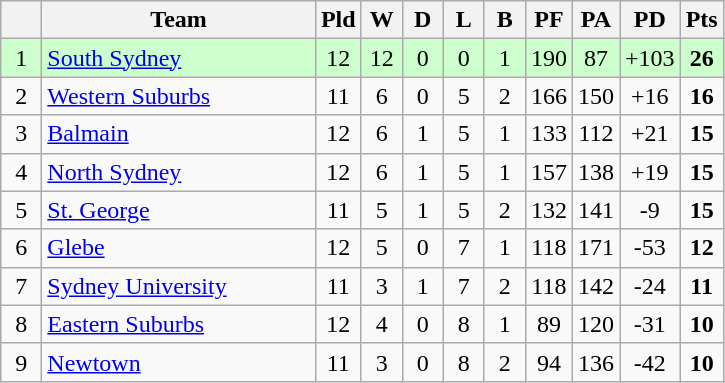<table class="wikitable" style="text-align:center;">
<tr>
<th style="width:20px;" abbr="Position"></th>
<th width=175>Team</th>
<th style="width:20px;" abbr="Played">Pld</th>
<th style="width:20px;" abbr="Won">W</th>
<th style="width:20px;" abbr="Drawn">D</th>
<th style="width:20px;" abbr="Lost">L</th>
<th style="width:20px;" abbr="Bye">B</th>
<th style="width:20px;" abbr="Points for">PF</th>
<th style="width:20px;" abbr="Points against">PA</th>
<th style="width:20px;" abbr="Points difference">PD</th>
<th style="width:20px;" abbr="Points">Pts</th>
</tr>
<tr style="background:#cfc;">
<td>1</td>
<td style="text-align:left;"> <a href='#'>South Sydney</a></td>
<td>12</td>
<td>12</td>
<td>0</td>
<td>0</td>
<td>1</td>
<td>190</td>
<td>87</td>
<td>+103</td>
<td><strong>26</strong></td>
</tr>
<tr>
<td>2</td>
<td style="text-align:left;"> <a href='#'>Western Suburbs</a></td>
<td>11</td>
<td>6</td>
<td>0</td>
<td>5</td>
<td>2</td>
<td>166</td>
<td>150</td>
<td>+16</td>
<td><strong>16</strong></td>
</tr>
<tr>
<td>3</td>
<td style="text-align:left;"> <a href='#'>Balmain</a></td>
<td>12</td>
<td>6</td>
<td>1</td>
<td>5</td>
<td>1</td>
<td>133</td>
<td>112</td>
<td>+21</td>
<td><strong>15</strong></td>
</tr>
<tr>
<td>4</td>
<td style="text-align:left;"> <a href='#'>North Sydney</a></td>
<td>12</td>
<td>6</td>
<td>1</td>
<td>5</td>
<td>1</td>
<td>157</td>
<td>138</td>
<td>+19</td>
<td><strong>15</strong></td>
</tr>
<tr>
<td>5</td>
<td style="text-align:left;"> <a href='#'>St. George</a></td>
<td>11</td>
<td>5</td>
<td>1</td>
<td>5</td>
<td>2</td>
<td>132</td>
<td>141</td>
<td>-9</td>
<td><strong>15</strong></td>
</tr>
<tr>
<td>6</td>
<td style="text-align:left;"> <a href='#'>Glebe</a></td>
<td>12</td>
<td>5</td>
<td>0</td>
<td>7</td>
<td>1</td>
<td>118</td>
<td>171</td>
<td>-53</td>
<td><strong>12</strong></td>
</tr>
<tr>
<td>7</td>
<td style="text-align:left;"> <a href='#'>Sydney University</a></td>
<td>11</td>
<td>3</td>
<td>1</td>
<td>7</td>
<td>2</td>
<td>118</td>
<td>142</td>
<td>-24</td>
<td><strong>11</strong></td>
</tr>
<tr>
<td>8</td>
<td style="text-align:left;"> <a href='#'>Eastern Suburbs</a></td>
<td>12</td>
<td>4</td>
<td>0</td>
<td>8</td>
<td>1</td>
<td>89</td>
<td>120</td>
<td>-31</td>
<td><strong>10</strong></td>
</tr>
<tr>
<td>9</td>
<td style="text-align:left;"> <a href='#'>Newtown</a></td>
<td>11</td>
<td>3</td>
<td>0</td>
<td>8</td>
<td>2</td>
<td>94</td>
<td>136</td>
<td>-42</td>
<td><strong>10</strong></td>
</tr>
</table>
